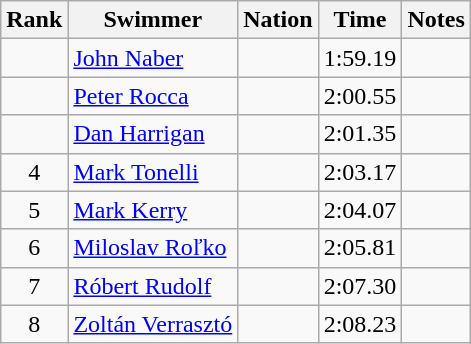<table class="wikitable sortable" style="text-align:center">
<tr>
<th>Rank</th>
<th>Swimmer</th>
<th>Nation</th>
<th>Time</th>
<th>Notes</th>
</tr>
<tr>
<td></td>
<td align=left><a href='#'>John Naber</a></td>
<td align=left></td>
<td>1:59.19</td>
<td></td>
</tr>
<tr>
<td></td>
<td align=left><a href='#'>Peter Rocca</a></td>
<td align=left></td>
<td>2:00.55</td>
<td></td>
</tr>
<tr>
<td></td>
<td align=left><a href='#'>Dan Harrigan</a></td>
<td align=left></td>
<td>2:01.35</td>
<td></td>
</tr>
<tr>
<td>4</td>
<td align=left><a href='#'>Mark Tonelli</a></td>
<td align=left></td>
<td>2:03.17</td>
<td></td>
</tr>
<tr>
<td>5</td>
<td align=left><a href='#'>Mark Kerry</a></td>
<td align=left></td>
<td>2:04.07</td>
<td></td>
</tr>
<tr>
<td>6</td>
<td align=left><a href='#'>Miloslav Roľko</a></td>
<td align=left></td>
<td>2:05.81</td>
<td></td>
</tr>
<tr>
<td>7</td>
<td align=left><a href='#'>Róbert Rudolf</a></td>
<td align=left></td>
<td>2:07.30</td>
<td></td>
</tr>
<tr>
<td>8</td>
<td align=left><a href='#'>Zoltán Verrasztó</a></td>
<td align=left></td>
<td>2:08.23</td>
<td></td>
</tr>
</table>
